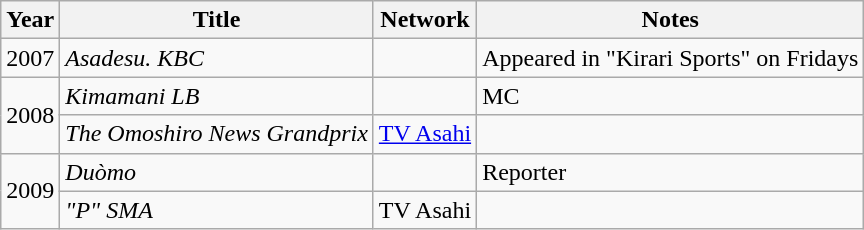<table class="wikitable">
<tr>
<th>Year</th>
<th>Title</th>
<th>Network</th>
<th>Notes</th>
</tr>
<tr>
<td>2007</td>
<td><em>Asadesu. KBC</em></td>
<td></td>
<td>Appeared in "Kirari Sports" on Fridays</td>
</tr>
<tr>
<td rowspan="2">2008</td>
<td><em>Kimamani LB</em></td>
<td></td>
<td>MC</td>
</tr>
<tr>
<td><em>The Omoshiro News Grandprix</em></td>
<td><a href='#'>TV Asahi</a></td>
<td></td>
</tr>
<tr>
<td rowspan="2">2009</td>
<td><em>Duòmo</em></td>
<td></td>
<td>Reporter</td>
</tr>
<tr>
<td><em>"P" SMA</em></td>
<td>TV Asahi</td>
<td></td>
</tr>
</table>
